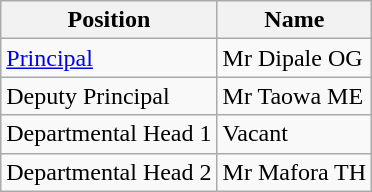<table Class = "wikitable">
<tr>
<th>Position</th>
<th>Name</th>
</tr>
<tr>
<td><a href='#'>Principal</a></td>
<td>Mr Dipale OG</td>
</tr>
<tr>
<td>Deputy Principal</td>
<td>Mr Taowa ME</td>
</tr>
<tr>
<td>Departmental Head 1</td>
<td>Vacant</td>
</tr>
<tr>
<td>Departmental Head 2</td>
<td>Mr Mafora TH</td>
</tr>
</table>
